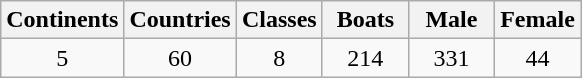<table class="wikitable">
<tr>
<th width=50>Continents</th>
<th width=50>Countries</th>
<th width=50>Classes</th>
<th width=50>Boats</th>
<th width=50>Male</th>
<th width=50>Female</th>
</tr>
<tr>
<td align="center">5</td>
<td align="center">60</td>
<td align="center">8</td>
<td align="center">214</td>
<td align="center">331</td>
<td align="center">44</td>
</tr>
</table>
